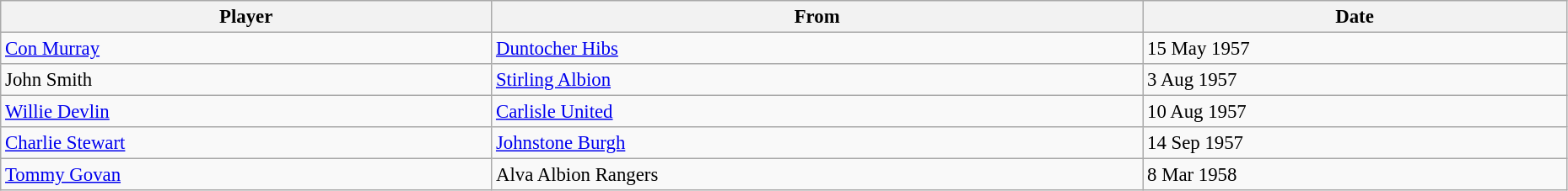<table class="wikitable" style="text-align:center; font-size:95%;width:98%; text-align:left">
<tr>
<th>Player</th>
<th>From</th>
<th>Date</th>
</tr>
<tr>
<td> <a href='#'>Con Murray</a></td>
<td> <a href='#'>Duntocher Hibs</a></td>
<td>15 May 1957</td>
</tr>
<tr>
<td> John Smith</td>
<td> <a href='#'>Stirling Albion</a></td>
<td>3 Aug 1957</td>
</tr>
<tr>
<td> <a href='#'>Willie Devlin</a></td>
<td> <a href='#'>Carlisle United</a></td>
<td>10 Aug 1957</td>
</tr>
<tr>
<td> <a href='#'>Charlie Stewart</a></td>
<td> <a href='#'>Johnstone Burgh</a></td>
<td>14 Sep 1957</td>
</tr>
<tr>
<td> <a href='#'>Tommy Govan</a></td>
<td> Alva Albion Rangers</td>
<td>8 Mar 1958</td>
</tr>
</table>
